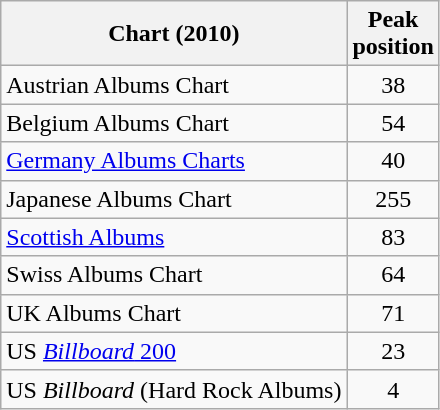<table class="wikitable sortable">
<tr>
<th>Chart (2010)</th>
<th>Peak<br>position</th>
</tr>
<tr>
<td>Austrian Albums Chart</td>
<td style="text-align:center;">38</td>
</tr>
<tr>
<td>Belgium Albums Chart</td>
<td style="text-align:center;">54</td>
</tr>
<tr>
<td><a href='#'>Germany Albums Charts</a></td>
<td style="text-align:center;">40</td>
</tr>
<tr>
<td>Japanese Albums Chart</td>
<td style="text-align:center;">255</td>
</tr>
<tr>
<td><a href='#'>Scottish Albums</a></td>
<td align="center">83</td>
</tr>
<tr>
<td>Swiss Albums Chart</td>
<td style="text-align:center;">64</td>
</tr>
<tr>
<td>UK Albums Chart</td>
<td style="text-align:center;">71</td>
</tr>
<tr>
<td>US <a href='#'><em>Billboard</em> 200</a></td>
<td style="text-align:center;">23</td>
</tr>
<tr>
<td>US <em>Billboard</em> (Hard Rock Albums)</td>
<td style="text-align:center;">4</td>
</tr>
</table>
